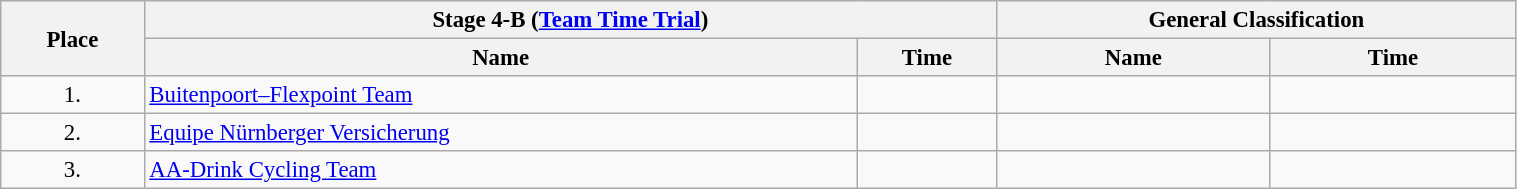<table class=wikitable style="font-size:95%" width="80%">
<tr>
<th rowspan="2">Place</th>
<th colspan="2">Stage 4-B (<a href='#'>Team Time Trial</a>)</th>
<th colspan="2">General Classification</th>
</tr>
<tr>
<th>Name</th>
<th>Time</th>
<th>Name</th>
<th>Time</th>
</tr>
<tr>
<td align="center">1.</td>
<td><a href='#'>Buitenpoort–Flexpoint Team</a></td>
<td></td>
<td></td>
<td></td>
</tr>
<tr>
<td align="center">2.</td>
<td><a href='#'>Equipe Nürnberger Versicherung</a></td>
<td></td>
<td></td>
<td></td>
</tr>
<tr>
<td align="center">3.</td>
<td><a href='#'>AA-Drink Cycling Team</a></td>
<td></td>
<td></td>
<td></td>
</tr>
</table>
